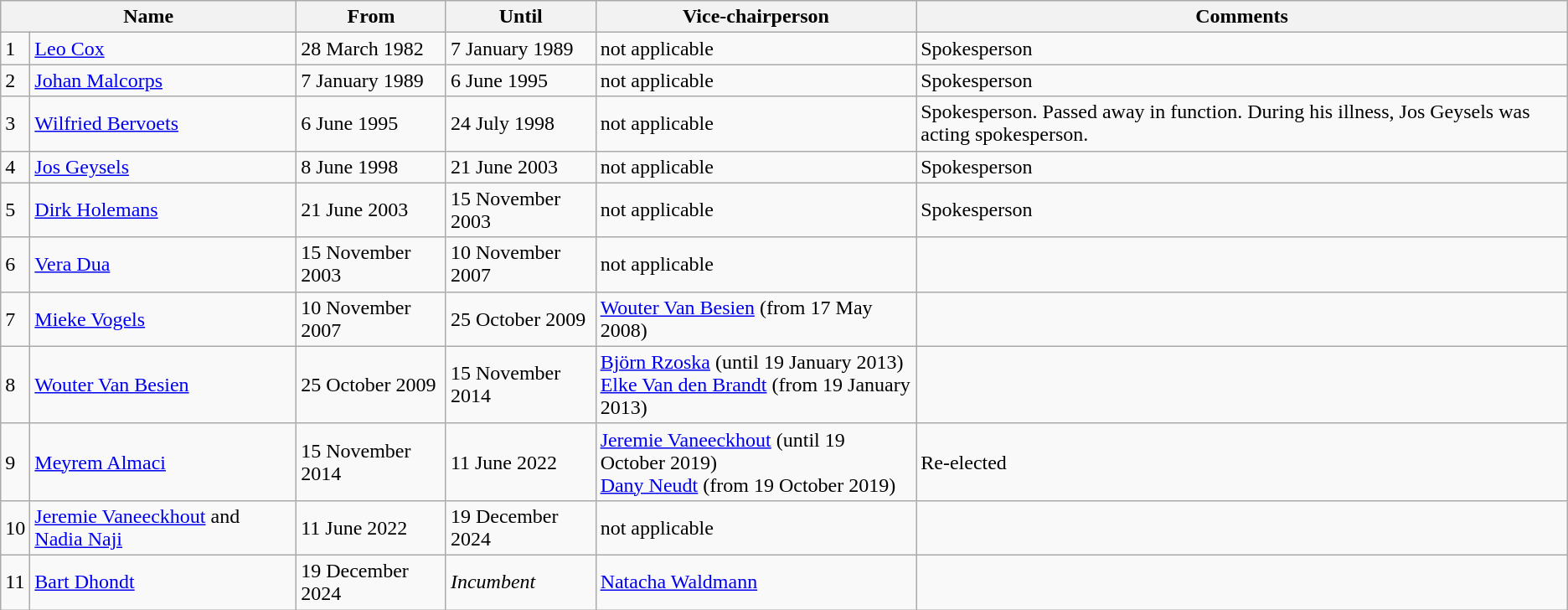<table class="wikitable">
<tr>
<th colspan=2>Name</th>
<th>From</th>
<th>Until</th>
<th>Vice-chairperson</th>
<th>Comments</th>
</tr>
<tr>
<td>1</td>
<td><a href='#'>Leo Cox</a></td>
<td>28 March 1982</td>
<td>7 January 1989</td>
<td>not applicable</td>
<td>Spokesperson</td>
</tr>
<tr>
<td>2</td>
<td><a href='#'>Johan Malcorps</a></td>
<td>7 January 1989</td>
<td>6 June 1995</td>
<td>not applicable</td>
<td>Spokesperson</td>
</tr>
<tr>
<td>3</td>
<td><a href='#'>Wilfried Bervoets</a></td>
<td>6 June 1995</td>
<td>24 July 1998</td>
<td>not applicable</td>
<td>Spokesperson. Passed away in function. During his illness, Jos Geysels was acting spokesperson.</td>
</tr>
<tr>
<td>4</td>
<td><a href='#'>Jos Geysels</a></td>
<td>8 June 1998</td>
<td>21 June 2003</td>
<td>not applicable</td>
<td>Spokesperson</td>
</tr>
<tr>
<td>5</td>
<td><a href='#'>Dirk Holemans</a></td>
<td>21 June 2003</td>
<td>15 November 2003</td>
<td>not applicable</td>
<td>Spokesperson</td>
</tr>
<tr>
<td>6</td>
<td><a href='#'>Vera Dua</a></td>
<td>15 November 2003</td>
<td>10 November 2007</td>
<td>not applicable</td>
<td></td>
</tr>
<tr>
<td>7</td>
<td><a href='#'>Mieke Vogels</a></td>
<td>10 November 2007</td>
<td>25 October 2009</td>
<td><a href='#'>Wouter Van Besien</a> (from 17 May 2008)</td>
<td></td>
</tr>
<tr>
<td>8</td>
<td><a href='#'>Wouter Van Besien</a></td>
<td>25 October 2009</td>
<td>15 November 2014</td>
<td><a href='#'>Björn Rzoska</a> (until 19 January 2013)<br><a href='#'>Elke Van den Brandt</a> (from 19 January 2013)</td>
<td></td>
</tr>
<tr>
<td>9</td>
<td><a href='#'>Meyrem Almaci</a></td>
<td>15 November 2014</td>
<td>11 June 2022</td>
<td><a href='#'>Jeremie Vaneeckhout</a> (until 19 October 2019)<br><a href='#'>Dany Neudt</a> (from 19 October 2019)</td>
<td>Re-elected</td>
</tr>
<tr>
<td>10</td>
<td><a href='#'>Jeremie Vaneeckhout</a> and <a href='#'>Nadia Naji</a></td>
<td>11 June 2022</td>
<td>19 December 2024</td>
<td>not applicable</td>
<td></td>
</tr>
<tr>
<td>11</td>
<td><a href='#'>Bart Dhondt</a></td>
<td>19 December 2024</td>
<td><em>Incumbent</em></td>
<td><a href='#'>Natacha Waldmann</a></td>
</tr>
</table>
